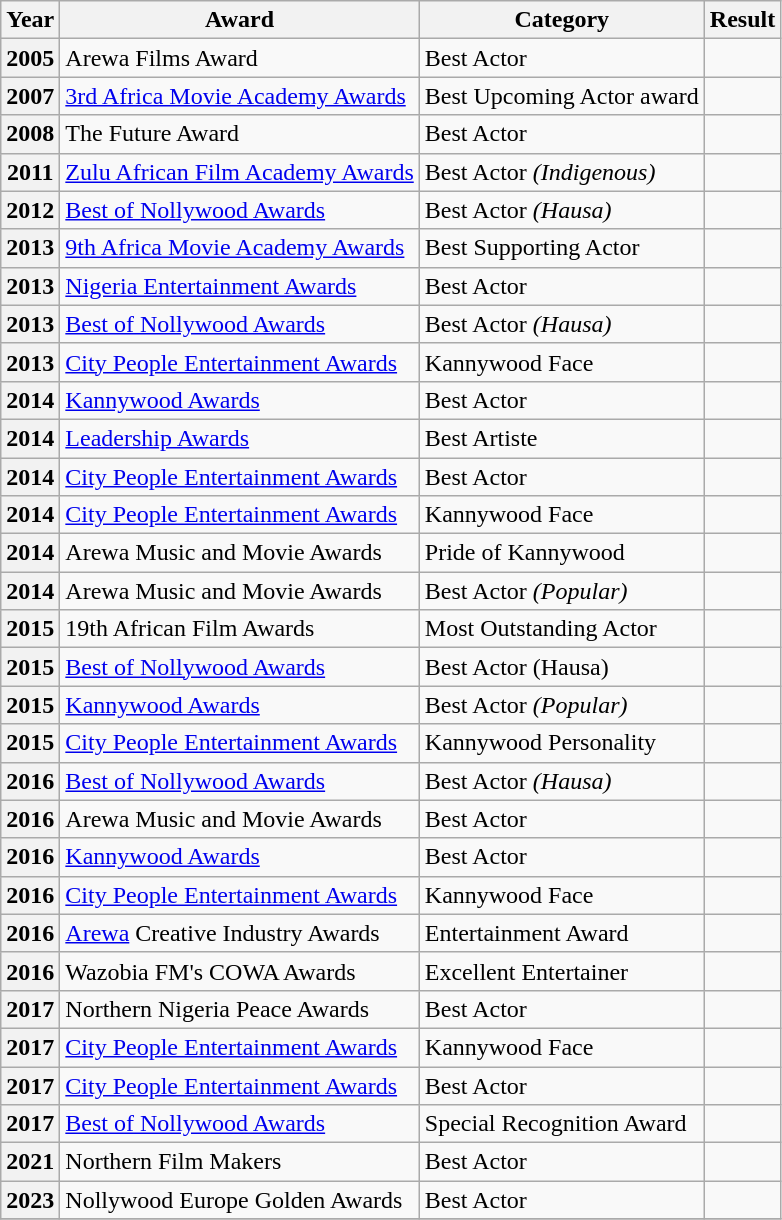<table class="wikitable sortable">
<tr>
<th>Year</th>
<th>Award</th>
<th>Category</th>
<th>Result</th>
</tr>
<tr>
<th>2005</th>
<td>Arewa Films Award</td>
<td>Best Actor</td>
<td></td>
</tr>
<tr>
<th>2007</th>
<td><a href='#'>3rd Africa Movie Academy Awards</a></td>
<td>Best Upcoming Actor award</td>
<td></td>
</tr>
<tr>
<th>2008</th>
<td>The Future Award</td>
<td>Best Actor</td>
<td></td>
</tr>
<tr>
<th>2011</th>
<td><a href='#'>Zulu African Film Academy Awards</a></td>
<td>Best Actor <em>(Indigenous)</em></td>
<td></td>
</tr>
<tr>
<th>2012</th>
<td><a href='#'>Best of Nollywood Awards</a></td>
<td>Best Actor <em>(Hausa)</em></td>
<td></td>
</tr>
<tr>
<th>2013</th>
<td><a href='#'>9th Africa Movie Academy Awards</a></td>
<td>Best Supporting Actor</td>
<td></td>
</tr>
<tr>
<th>2013</th>
<td><a href='#'>Nigeria Entertainment Awards</a></td>
<td>Best Actor</td>
<td></td>
</tr>
<tr>
<th>2013</th>
<td><a href='#'>Best of Nollywood Awards</a></td>
<td>Best Actor <em>(Hausa)</em></td>
<td></td>
</tr>
<tr>
<th>2013</th>
<td><a href='#'>City People Entertainment Awards</a></td>
<td>Kannywood Face</td>
<td></td>
</tr>
<tr>
<th>2014</th>
<td><a href='#'>Kannywood Awards</a></td>
<td>Best Actor</td>
<td></td>
</tr>
<tr>
<th>2014</th>
<td><a href='#'>Leadership Awards</a></td>
<td>Best Artiste</td>
<td></td>
</tr>
<tr>
<th>2014</th>
<td><a href='#'>City People Entertainment Awards</a></td>
<td>Best Actor</td>
<td></td>
</tr>
<tr>
<th>2014</th>
<td><a href='#'>City People Entertainment Awards</a></td>
<td>Kannywood Face</td>
<td></td>
</tr>
<tr>
<th>2014</th>
<td>Arewa Music and Movie Awards</td>
<td>Pride of Kannywood</td>
<td></td>
</tr>
<tr>
<th>2014</th>
<td>Arewa Music and Movie Awards</td>
<td>Best Actor <em>(Popular)</em></td>
<td></td>
</tr>
<tr>
<th>2015</th>
<td>19th African Film Awards</td>
<td>Most Outstanding Actor</td>
<td></td>
</tr>
<tr>
<th>2015</th>
<td><a href='#'>Best of Nollywood Awards</a></td>
<td>Best Actor (Hausa)</td>
<td></td>
</tr>
<tr>
<th>2015</th>
<td><a href='#'>Kannywood Awards</a></td>
<td>Best Actor <em>(Popular)</em></td>
<td></td>
</tr>
<tr>
<th>2015</th>
<td><a href='#'>City People Entertainment Awards</a></td>
<td>Kannywood Personality</td>
<td></td>
</tr>
<tr>
<th>2016</th>
<td><a href='#'>Best of Nollywood Awards</a></td>
<td>Best Actor <em>(Hausa)</em></td>
<td></td>
</tr>
<tr>
<th>2016</th>
<td>Arewa Music and Movie Awards</td>
<td>Best Actor</td>
<td></td>
</tr>
<tr>
<th>2016</th>
<td><a href='#'>Kannywood Awards</a></td>
<td>Best Actor</td>
<td></td>
</tr>
<tr>
<th>2016</th>
<td><a href='#'>City People Entertainment Awards</a></td>
<td>Kannywood Face</td>
<td></td>
</tr>
<tr>
<th>2016</th>
<td><a href='#'>Arewa</a> Creative Industry Awards</td>
<td>Entertainment Award</td>
<td></td>
</tr>
<tr>
<th>2016</th>
<td>Wazobia FM's COWA Awards</td>
<td>Excellent Entertainer</td>
<td></td>
</tr>
<tr>
<th>2017</th>
<td>Northern Nigeria Peace Awards</td>
<td>Best Actor</td>
<td></td>
</tr>
<tr>
<th>2017</th>
<td><a href='#'>City People Entertainment Awards</a></td>
<td>Kannywood Face</td>
<td></td>
</tr>
<tr>
<th>2017</th>
<td><a href='#'>City People Entertainment Awards</a></td>
<td>Best Actor</td>
<td></td>
</tr>
<tr>
<th>2017</th>
<td><a href='#'>Best of Nollywood Awards</a></td>
<td>Special Recognition Award</td>
<td></td>
</tr>
<tr>
<th>2021</th>
<td>Northern Film Makers</td>
<td>Best Actor</td>
<td></td>
</tr>
<tr>
<th>2023</th>
<td>Nollywood Europe Golden Awards</td>
<td>Best Actor</td>
<td></td>
</tr>
<tr>
</tr>
</table>
